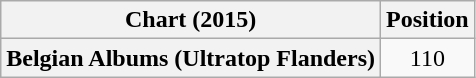<table class="wikitable plainrowheaders" style="text-align:center">
<tr>
<th scope="col">Chart (2015)</th>
<th scope="col">Position</th>
</tr>
<tr>
<th scope="row">Belgian Albums (Ultratop Flanders)</th>
<td>110</td>
</tr>
</table>
